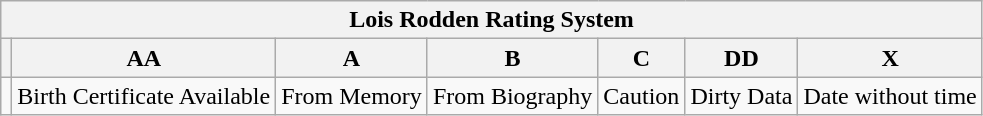<table class ="wikitable">
<tr>
<th colspan="7">Lois Rodden Rating System</th>
</tr>
<tr>
<th></th>
<th><span>AA</span></th>
<th><span>A</span></th>
<th><span>B</span></th>
<th><span>C</span></th>
<th><span>DD</span></th>
<th><span>X</span></th>
</tr>
<tr>
<td></td>
<td>Birth Certificate Available</td>
<td>From Memory</td>
<td>From Biography</td>
<td>Caution</td>
<td>Dirty Data</td>
<td>Date without time</td>
</tr>
</table>
